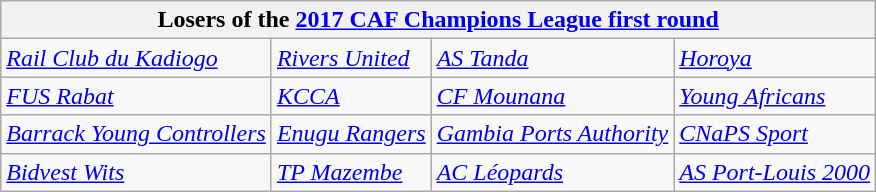<table class="wikitable">
<tr>
<th colspan=4>Losers of the <a href='#'>2017 CAF Champions League first round</a></th>
</tr>
<tr>
<td> <em><a href='#'>Rail Club du Kadiogo</a></em></td>
<td> <em><a href='#'>Rivers United</a></em></td>
<td> <em><a href='#'>AS Tanda</a></em></td>
<td> <em><a href='#'>Horoya</a></em></td>
</tr>
<tr>
<td> <em><a href='#'>FUS Rabat</a></em></td>
<td> <em><a href='#'>KCCA</a></em></td>
<td> <em><a href='#'>CF Mounana</a></em></td>
<td> <em><a href='#'>Young Africans</a></em></td>
</tr>
<tr>
<td> <em><a href='#'>Barrack Young Controllers</a></em></td>
<td> <em><a href='#'>Enugu Rangers</a></em></td>
<td> <em><a href='#'>Gambia Ports Authority</a></em></td>
<td> <em><a href='#'>CNaPS Sport</a></em></td>
</tr>
<tr>
<td> <em><a href='#'>Bidvest Wits</a></em></td>
<td> <em><a href='#'>TP Mazembe</a></em></td>
<td> <em><a href='#'>AC Léopards</a></em></td>
<td> <em><a href='#'>AS Port-Louis 2000</a></em></td>
</tr>
</table>
